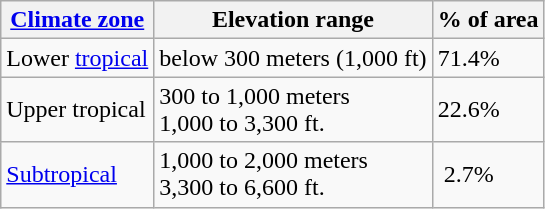<table class="wikitable">
<tr>
<th><a href='#'>Climate zone</a></th>
<th>Elevation range</th>
<th>% of area</th>
</tr>
<tr>
<td>Lower <a href='#'>tropical</a></td>
<td>below 300 meters (1,000 ft)</td>
<td>71.4%</td>
</tr>
<tr>
<td>Upper tropical</td>
<td>300 to 1,000 meters<br>1,000 to 3,300 ft.</td>
<td>22.6%</td>
</tr>
<tr>
<td><a href='#'>Subtropical</a></td>
<td>1,000 to 2,000 meters<br>3,300 to 6,600 ft.</td>
<td> 2.7%</td>
</tr>
</table>
